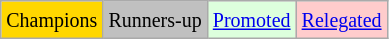<table class="wikitable">
<tr>
<td bgcolor=gold><small>Champions</small></td>
<td bgcolor=silver><small>Runners-up</small></td>
<td bgcolor="#DDFFDD"><small><a href='#'>Promoted</a></small></td>
<td bgcolor="#FFCCCC"><small><a href='#'>Relegated</a></small></td>
</tr>
</table>
